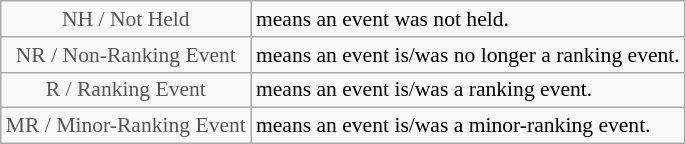<table class="wikitable" style="font-size:90%">
<tr>
<td style="text-align:center; color:#555555;" colspan="4">NH / Not Held</td>
<td>means an event was not held.</td>
</tr>
<tr>
<td style="text-align:center; color:#555555;" colspan="4">NR / Non-Ranking Event</td>
<td>means an event is/was no longer a ranking event.</td>
</tr>
<tr>
<td style="text-align:center; color:#555555;" colspan="4">R / Ranking Event</td>
<td>means an event is/was a ranking event.</td>
</tr>
<tr>
<td style="text-align:center; color:#555555;" colspan="4">MR / Minor-Ranking Event</td>
<td>means an event is/was a minor-ranking event.</td>
</tr>
</table>
